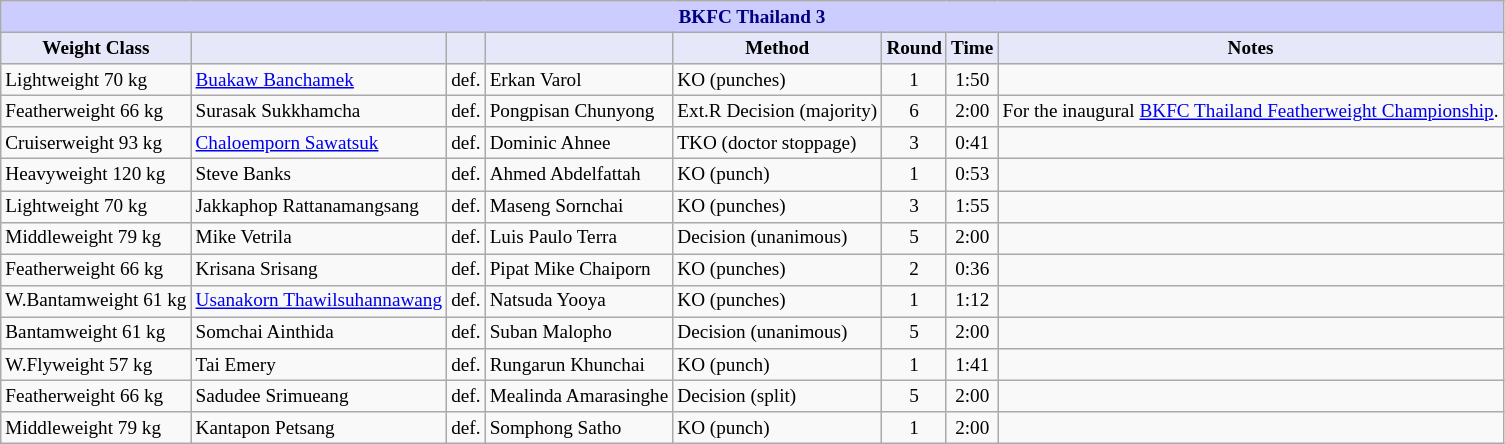<table class="wikitable" style="font-size: 80%;">
<tr>
<th colspan="8" style="background-color: #ccf; color: #000080; text-align: center;"><strong>BKFC Thailand 3</strong></th>
</tr>
<tr>
<th colspan="1" style="background-color: #E6E8FA; color: #000000; text-align: center;">Weight Class</th>
<th colspan="1" style="background-color: #E6E8FA; color: #000000; text-align: center;"></th>
<th colspan="1" style="background-color: #E6E8FA; color: #000000; text-align: center;"></th>
<th colspan="1" style="background-color: #E6E8FA; color: #000000; text-align: center;"></th>
<th colspan="1" style="background-color: #E6E8FA; color: #000000; text-align: center;">Method</th>
<th colspan="1" style="background-color: #E6E8FA; color: #000000; text-align: center;">Round</th>
<th colspan="1" style="background-color: #E6E8FA; color: #000000; text-align: center;">Time</th>
<th colspan="1" style="background-color: #E6E8FA; color: #000000; text-align: center;">Notes</th>
</tr>
<tr>
<td>Lightweight 70 kg</td>
<td> <a href='#'>Buakaw Banchamek</a></td>
<td align=center>def.</td>
<td> Erkan Varol</td>
<td>KO (punches)</td>
<td align=center>1</td>
<td align=center>1:50</td>
<td></td>
</tr>
<tr>
<td>Featherweight 66 kg</td>
<td> Surasak Sukkhamcha</td>
<td align=center>def.</td>
<td> Pongpisan Chunyong</td>
<td>Ext.R Decision (majority)</td>
<td align=center>6</td>
<td align=center>2:00</td>
<td>For the inaugural <a href='#'>BKFC Thailand Featherweight Championship</a>.</td>
</tr>
<tr>
<td>Cruiserweight 93 kg</td>
<td> <a href='#'>Chaloemporn Sawatsuk</a></td>
<td align=center>def.</td>
<td> Dominic Ahnee</td>
<td>TKO (doctor stoppage)</td>
<td align=center>3</td>
<td align=center>0:41</td>
<td></td>
</tr>
<tr>
<td>Heavyweight 120 kg</td>
<td> Steve Banks</td>
<td align=center>def.</td>
<td> Ahmed Abdelfattah</td>
<td>KO (punch)</td>
<td align=center>1</td>
<td align=center>0:53</td>
<td></td>
</tr>
<tr>
<td>Lightweight 70 kg</td>
<td> Jakkaphop Rattanamangsang</td>
<td align=center>def.</td>
<td> Maseng Sornchai</td>
<td>KO (punches)</td>
<td align=center>3</td>
<td align=center>1:55</td>
<td></td>
</tr>
<tr>
<td>Middleweight 79 kg</td>
<td> Mike Vetrila</td>
<td align=center>def.</td>
<td> Luis Paulo Terra</td>
<td>Decision (unanimous)</td>
<td align=center>5</td>
<td align=center>2:00</td>
<td></td>
</tr>
<tr>
<td>Featherweight 66 kg</td>
<td> Krisana Srisang</td>
<td align=center>def.</td>
<td> Pipat Mike Chaiporn</td>
<td>KO (punches)</td>
<td align=center>2</td>
<td align=center>0:36</td>
<td></td>
</tr>
<tr>
<td>W.Bantamweight 61 kg</td>
<td> <a href='#'>Usanakorn Thawilsuhannawang</a></td>
<td align=center>def.</td>
<td> Natsuda Yooya</td>
<td>KO (punches)</td>
<td align=center>1</td>
<td align=center>1:12</td>
<td></td>
</tr>
<tr>
<td>Bantamweight 61 kg</td>
<td> Somchai Ainthida</td>
<td align=center>def.</td>
<td> Suban Malopho</td>
<td>Decision (unanimous)</td>
<td align=center>5</td>
<td align=center>2:00</td>
<td></td>
</tr>
<tr>
<td>W.Flyweight 57 kg</td>
<td> Tai Emery</td>
<td align=center>def.</td>
<td> Rungarun Khunchai</td>
<td>KO (punch)</td>
<td align=center>1</td>
<td align=center>1:41</td>
<td></td>
</tr>
<tr>
<td>Featherweight 66 kg</td>
<td> Sadudee Srimueang</td>
<td align=center>def.</td>
<td> Mealinda Amarasinghe</td>
<td>Decision (split)</td>
<td align=center>5</td>
<td align=center>2:00</td>
<td></td>
</tr>
<tr>
<td>Middleweight 79 kg</td>
<td> Kantapon Petsang</td>
<td align=center>def.</td>
<td> Somphong Satho</td>
<td>KO (punch)</td>
<td align=center>1</td>
<td align=center>2:00</td>
<td></td>
</tr>
</table>
